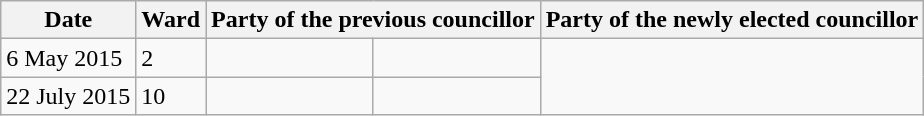<table class="wikitable">
<tr>
<th>Date</th>
<th>Ward</th>
<th colspan=2>Party of the previous councillor</th>
<th colspan=2>Party of the newly elected councillor</th>
</tr>
<tr>
<td>6 May 2015</td>
<td>2</td>
<td></td>
<td></td>
</tr>
<tr>
<td>22 July 2015</td>
<td>10</td>
<td></td>
<td></td>
</tr>
</table>
